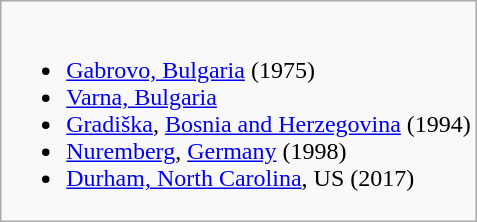<table class="wikitable">
<tr valign="top">
<td><br><ul><li> <a href='#'>Gabrovo, Bulgaria</a> (1975)</li><li> <a href='#'>Varna, Bulgaria</a></li><li> <a href='#'>Gradiška</a>, <a href='#'>Bosnia and Herzegovina</a> (1994)</li><li> <a href='#'>Nuremberg</a>, <a href='#'>Germany</a> (1998)</li><li> <a href='#'>Durham, North Carolina</a>, US (2017)</li></ul></td>
</tr>
</table>
